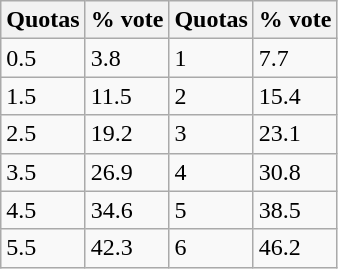<table class="wikitable">
<tr>
<th>Quotas</th>
<th>% vote</th>
<th>Quotas</th>
<th>% vote</th>
</tr>
<tr>
<td>0.5</td>
<td>3.8</td>
<td>1</td>
<td>7.7</td>
</tr>
<tr>
<td>1.5</td>
<td>11.5</td>
<td>2</td>
<td>15.4</td>
</tr>
<tr>
<td>2.5</td>
<td>19.2</td>
<td>3</td>
<td>23.1</td>
</tr>
<tr>
<td>3.5</td>
<td>26.9</td>
<td>4</td>
<td>30.8</td>
</tr>
<tr>
<td>4.5</td>
<td>34.6</td>
<td>5</td>
<td>38.5</td>
</tr>
<tr>
<td>5.5</td>
<td>42.3</td>
<td>6</td>
<td>46.2</td>
</tr>
</table>
